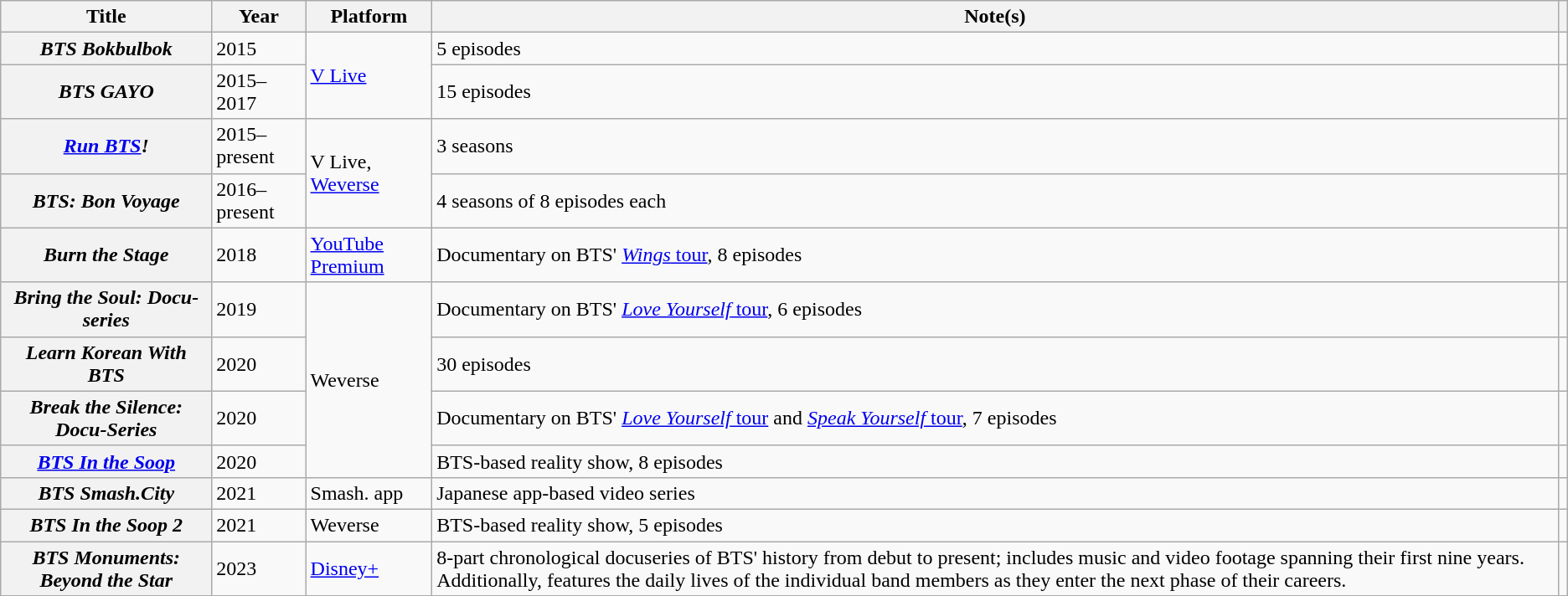<table class="wikitable sortable plainrowheaders" style="text-align:left;">
<tr>
<th scope="col">Title</th>
<th scope="col">Year</th>
<th scope="col">Platform</th>
<th scope="col">Note(s)</th>
<th scope="col"></th>
</tr>
<tr>
<th scope="row"><em>BTS Bokbulbok</em></th>
<td>2015</td>
<td rowspan="2"><a href='#'>V Live</a></td>
<td>5 episodes</td>
<td style="text-align:center"></td>
</tr>
<tr>
<th scope="row"><em>BTS GAYO</em></th>
<td>2015–2017</td>
<td>15 episodes</td>
<td style="text-align:center"></td>
</tr>
<tr>
<th scope="row"><em><a href='#'>Run BTS</a>!</em></th>
<td>2015–present</td>
<td rowspan="2">V Live, <a href='#'>Weverse</a></td>
<td>3 seasons</td>
<td style="text-align:center"></td>
</tr>
<tr>
<th scope="row"><em>BTS: Bon Voyage</em></th>
<td>2016–present</td>
<td>4 seasons of 8 episodes each</td>
<td style="text-align:center"></td>
</tr>
<tr>
<th scope="row"><em>Burn the Stage</em></th>
<td>2018</td>
<td><a href='#'>YouTube Premium</a></td>
<td>Documentary on BTS' <a href='#'><em>Wings</em> tour</a>, 8 episodes</td>
<td style="text-align:center"></td>
</tr>
<tr>
<th scope="row"><em>Bring the Soul: Docu-series</em></th>
<td>2019</td>
<td rowspan="4">Weverse</td>
<td>Documentary on BTS' <a href='#'><em>Love Yourself</em> tour</a>, 6 episodes</td>
<td style="text-align:center"></td>
</tr>
<tr>
<th scope="row"><em>Learn Korean With BTS</em></th>
<td>2020</td>
<td>30 episodes</td>
<td style="text-align:center"></td>
</tr>
<tr>
<th scope="row"><em>Break the Silence: Docu-Series</em></th>
<td>2020</td>
<td>Documentary on BTS' <a href='#'><em>Love Yourself</em> tour</a> and <a href='#'><em>Speak Yourself</em> tour</a>, 7 episodes</td>
<td style="text-align:center"></td>
</tr>
<tr>
<th scope="row"><em><a href='#'>BTS In the Soop</a></em></th>
<td>2020</td>
<td>BTS-based reality show, 8 episodes</td>
<td style="text-align:center"></td>
</tr>
<tr>
<th scope="row"><em>BTS Smash.City</em></th>
<td>2021</td>
<td>Smash. app</td>
<td>Japanese app-based video series</td>
<td style="text-align:center"></td>
</tr>
<tr>
<th scope="row"><em>BTS In the Soop 2</em></th>
<td>2021</td>
<td>Weverse</td>
<td>BTS-based reality show, 5 episodes</td>
<td style="text-align:center"></td>
</tr>
<tr>
<th scope="row"><em>BTS Monuments: Beyond the Star</em></th>
<td>2023</td>
<td><a href='#'>Disney+</a></td>
<td>8-part chronological docuseries of BTS' history from debut to present; includes music and video footage spanning their first nine years. Additionally, features the daily lives of the individual band members as they enter the next phase of their careers.</td>
<td style="text-align:center"></td>
</tr>
</table>
